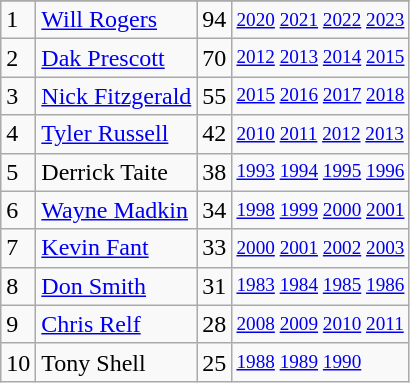<table class="wikitable">
<tr>
</tr>
<tr>
<td>1</td>
<td><a href='#'>Will Rogers</a></td>
<td>94</td>
<td style="font-size:80%;"><a href='#'>2020</a> <a href='#'>2021</a> <a href='#'>2022</a> <a href='#'>2023</a></td>
</tr>
<tr>
<td>2</td>
<td><a href='#'>Dak Prescott</a></td>
<td>70</td>
<td style="font-size:80%;"><a href='#'>2012</a> <a href='#'>2013</a> <a href='#'>2014</a> <a href='#'>2015</a></td>
</tr>
<tr>
<td>3</td>
<td><a href='#'>Nick Fitzgerald</a></td>
<td>55</td>
<td style="font-size:80%;"><a href='#'>2015</a> <a href='#'>2016</a> <a href='#'>2017</a> <a href='#'>2018</a></td>
</tr>
<tr>
<td>4</td>
<td><a href='#'>Tyler Russell</a></td>
<td>42</td>
<td style="font-size:80%;"><a href='#'>2010</a> <a href='#'>2011</a> <a href='#'>2012</a> <a href='#'>2013</a></td>
</tr>
<tr>
<td>5</td>
<td>Derrick Taite</td>
<td>38</td>
<td style="font-size:80%;"><a href='#'>1993</a> <a href='#'>1994</a> <a href='#'>1995</a> <a href='#'>1996</a></td>
</tr>
<tr>
<td>6</td>
<td><a href='#'>Wayne Madkin</a></td>
<td>34</td>
<td style="font-size:80%;"><a href='#'>1998</a> <a href='#'>1999</a> <a href='#'>2000</a> <a href='#'>2001</a></td>
</tr>
<tr>
<td>7</td>
<td><a href='#'>Kevin Fant</a></td>
<td>33</td>
<td style="font-size:80%;"><a href='#'>2000</a> <a href='#'>2001</a> <a href='#'>2002</a> <a href='#'>2003</a></td>
</tr>
<tr>
<td>8</td>
<td><a href='#'>Don Smith</a></td>
<td>31</td>
<td style="font-size:80%;"><a href='#'>1983</a> <a href='#'>1984</a> <a href='#'>1985</a> <a href='#'>1986</a></td>
</tr>
<tr>
<td>9</td>
<td><a href='#'>Chris Relf</a></td>
<td>28</td>
<td style="font-size:80%;"><a href='#'>2008</a> <a href='#'>2009</a> <a href='#'>2010</a> <a href='#'>2011</a></td>
</tr>
<tr>
<td>10</td>
<td>Tony Shell</td>
<td>25</td>
<td style="font-size:80%;"><a href='#'>1988</a> <a href='#'>1989</a> <a href='#'>1990</a></td>
</tr>
</table>
